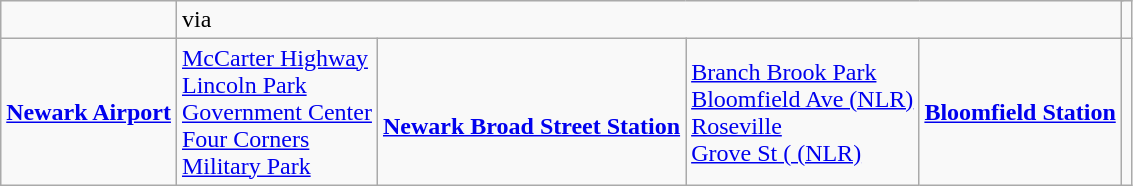<table class=wikitable>
<tr>
<td><strong> </strong> </td>
<td colspan=5>via</td>
<td></td>
</tr>
<tr>
<td><strong><a href='#'>Newark Airport</a></strong></td>
<td><a href='#'>McCarter Highway</a><br><a href='#'>Lincoln Park</a><br><a href='#'>Government Center</a><br><a href='#'>Four Corners</a><br><a href='#'>Military Park</a></td>
<td><br><strong><a href='#'>Newark Broad Street Station</a></strong></td>
<td><a href='#'>Branch Brook Park</a><br><a href='#'>Bloomfield Ave (NLR)</a><br><a href='#'>Roseville</a><br><a href='#'>Grove St ( (NLR)</a></td>
<td><strong><a href='#'>Bloomfield Station</a></strong></td>
</tr>
</table>
